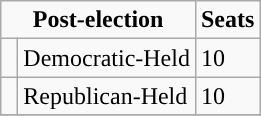<table class= "wikitable">
<tr>
<td colspan= "2" rowspan= "1" align= "center" valign= "top"><strong>Post-election</strong></td>
<td valign= "top"><strong>Seats</strong><br></td>
</tr>
<tr>
<td style="background-color:"> </td>
<td>Democratic-Held</td>
<td>10</td>
</tr>
<tr>
<td style="background-color:"> </td>
<td>Republican-Held</td>
<td>10</td>
</tr>
<tr>
</tr>
</table>
